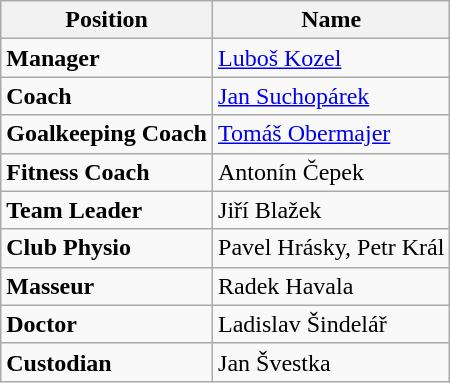<table class="wikitable">
<tr>
<th>Position</th>
<th>Name</th>
</tr>
<tr>
<td><strong>Manager</strong></td>
<td><a href='#'>Luboš Kozel</a></td>
</tr>
<tr>
<td><strong>Coach</strong></td>
<td><a href='#'>Jan Suchopárek</a></td>
</tr>
<tr>
<td><strong>Goalkeeping Coach</strong></td>
<td><a href='#'>Tomáš Obermajer</a></td>
</tr>
<tr>
<td><strong>Fitness Coach</strong></td>
<td>Antonín Čepek</td>
</tr>
<tr>
<td><strong>Team Leader</strong></td>
<td>Jiří Blažek</td>
</tr>
<tr>
<td><strong>Club Physio</strong></td>
<td>Pavel Hrásky, Petr Král</td>
</tr>
<tr>
<td><strong>Masseur</strong></td>
<td>Radek Havala</td>
</tr>
<tr>
<td><strong>Doctor</strong></td>
<td>Ladislav Šindelář</td>
</tr>
<tr>
<td><strong>Custodian</strong></td>
<td>Jan Švestka</td>
</tr>
</table>
